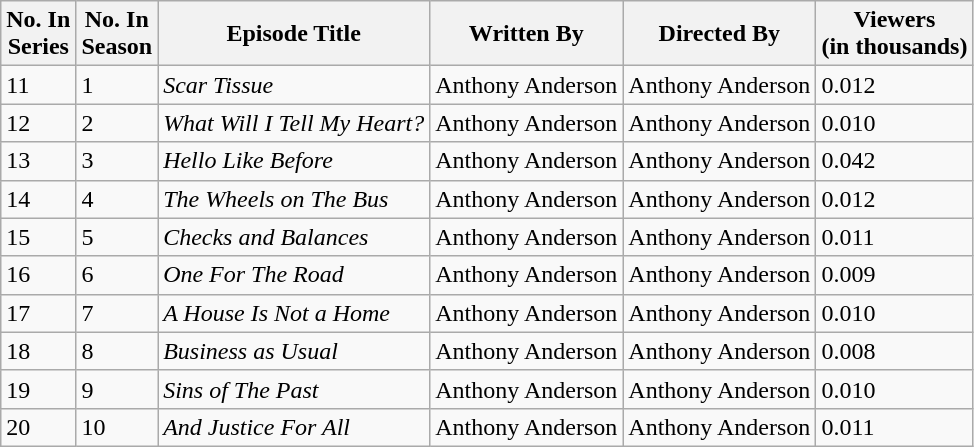<table class="wikitable">
<tr>
<th>No. In<br>Series</th>
<th>No. In<br>Season</th>
<th>Episode Title</th>
<th>Written By</th>
<th>Directed By</th>
<th>Viewers<br>(in thousands)</th>
</tr>
<tr>
<td>11</td>
<td>1</td>
<td><em>Scar Tissue</em></td>
<td>Anthony Anderson</td>
<td>Anthony Anderson</td>
<td>0.012</td>
</tr>
<tr>
<td>12</td>
<td>2</td>
<td><em>What Will I Tell My Heart?</em></td>
<td>Anthony Anderson</td>
<td>Anthony Anderson</td>
<td>0.010</td>
</tr>
<tr>
<td>13</td>
<td>3</td>
<td><em>Hello Like Before</em></td>
<td>Anthony Anderson</td>
<td>Anthony Anderson</td>
<td>0.042</td>
</tr>
<tr>
<td>14</td>
<td>4</td>
<td><em>The Wheels on The Bus</em></td>
<td>Anthony Anderson</td>
<td>Anthony Anderson</td>
<td>0.012</td>
</tr>
<tr>
<td>15</td>
<td>5</td>
<td><em>Checks and Balances</em></td>
<td>Anthony Anderson</td>
<td>Anthony Anderson</td>
<td>0.011</td>
</tr>
<tr>
<td>16</td>
<td>6</td>
<td><em>One For The Road</em></td>
<td>Anthony Anderson</td>
<td>Anthony Anderson</td>
<td>0.009</td>
</tr>
<tr>
<td>17</td>
<td>7</td>
<td><em>A House Is Not a Home</em></td>
<td>Anthony Anderson</td>
<td>Anthony Anderson</td>
<td>0.010</td>
</tr>
<tr>
<td>18</td>
<td>8</td>
<td><em>Business as Usual</em></td>
<td>Anthony Anderson</td>
<td>Anthony Anderson</td>
<td>0.008</td>
</tr>
<tr>
<td>19</td>
<td>9</td>
<td><em>Sins of The Past</em></td>
<td>Anthony Anderson</td>
<td>Anthony Anderson</td>
<td>0.010</td>
</tr>
<tr>
<td>20</td>
<td>10</td>
<td><em>And Justice For All</em></td>
<td>Anthony Anderson</td>
<td>Anthony Anderson</td>
<td>0.011</td>
</tr>
</table>
